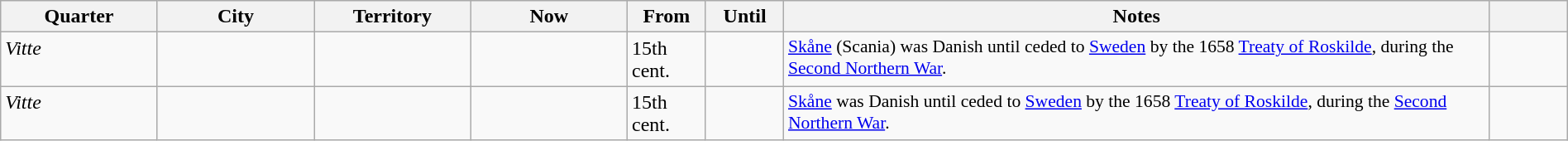<table class="sortable wikitable" style="width: 100%">
<tr>
<th style="width: 10%; ">Quarter</th>
<th style="width: 10%; ">City</th>
<th style="width: 10%; ">Territory</th>
<th style="width: 10%; ">Now</th>
<th style="width: 5%; ">From</th>
<th style="width: 5%; ">Until</th>
<th class="unsortable" style="width: 45%;">Notes</th>
<th class="unsortable" style="width: 5%; "></th>
</tr>
<tr valign="top">
<td><em>Vitte</em></td>
<td></td>
<td></td>
<td></td>
<td> 15th cent.</td>
<td></td>
<td style="font-size: 90%;"><a href='#'>Skåne</a> (Scania) was Danish until ceded to <a href='#'>Sweden</a> by the 1658 <a href='#'>Treaty of Roskilde</a>, during the <a href='#'>Second Northern War</a>.</td>
<td> </td>
</tr>
<tr valign="top">
<td><em>Vitte</em></td>
<td></td>
<td></td>
<td></td>
<td> 15th cent.</td>
<td></td>
<td style="font-size: 90%;"><a href='#'>Skåne</a> was Danish until ceded to <a href='#'>Sweden</a> by the 1658 <a href='#'>Treaty of Roskilde</a>, during the <a href='#'>Second Northern War</a>.</td>
<td> </td>
</tr>
</table>
